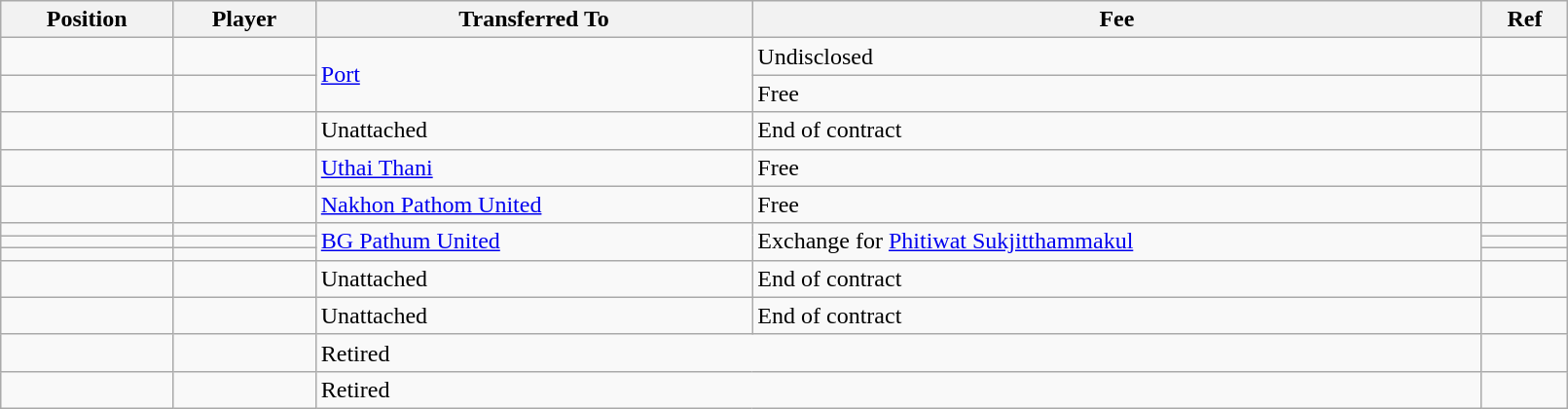<table class="wikitable sortable" style="width:85%; text-align:center; font-size:100%; text-align:left;">
<tr>
<th>Position</th>
<th>Player</th>
<th>Transferred To</th>
<th>Fee</th>
<th>Ref</th>
</tr>
<tr>
<td></td>
<td></td>
<td rowspan="2"> <a href='#'>Port</a></td>
<td>Undisclosed</td>
<td></td>
</tr>
<tr>
<td></td>
<td></td>
<td>Free</td>
<td></td>
</tr>
<tr>
<td></td>
<td></td>
<td>Unattached</td>
<td>End of contract</td>
<td></td>
</tr>
<tr>
<td></td>
<td></td>
<td> <a href='#'>Uthai Thani</a></td>
<td>Free</td>
<td></td>
</tr>
<tr>
<td></td>
<td></td>
<td> <a href='#'>Nakhon Pathom United</a></td>
<td>Free</td>
<td></td>
</tr>
<tr>
<td></td>
<td></td>
<td rowspan="3"> <a href='#'>BG Pathum United</a></td>
<td rowspan="3">Exchange for  <a href='#'>Phitiwat Sukjitthammakul</a></td>
<td></td>
</tr>
<tr>
<td></td>
<td></td>
<td></td>
</tr>
<tr>
<td></td>
<td></td>
<td></td>
</tr>
<tr>
<td></td>
<td></td>
<td>Unattached</td>
<td>End of contract</td>
<td></td>
</tr>
<tr>
<td></td>
<td></td>
<td>Unattached</td>
<td>End of contract</td>
<td></td>
</tr>
<tr>
<td></td>
<td></td>
<td colspan="2">Retired</td>
<td></td>
</tr>
<tr>
<td></td>
<td></td>
<td colspan="2">Retired</td>
<td></td>
</tr>
</table>
